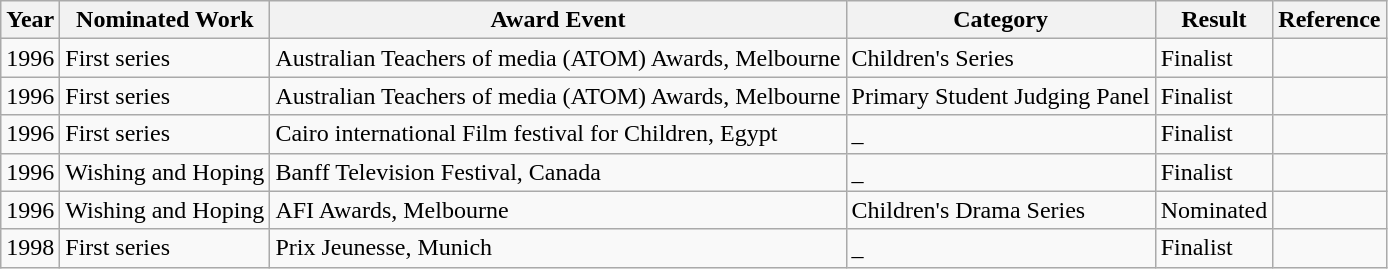<table class="wikitable">
<tr>
<th>Year</th>
<th>Nominated Work</th>
<th>Award Event</th>
<th>Category</th>
<th>Result</th>
<th>Reference</th>
</tr>
<tr>
<td>1996</td>
<td>First series</td>
<td>Australian Teachers of media (ATOM) Awards, Melbourne</td>
<td>Children's Series</td>
<td>Finalist</td>
<td></td>
</tr>
<tr>
<td>1996</td>
<td>First series</td>
<td>Australian Teachers of media (ATOM) Awards, Melbourne</td>
<td>Primary Student Judging Panel</td>
<td>Finalist</td>
<td></td>
</tr>
<tr>
<td>1996</td>
<td>First series</td>
<td>Cairo international Film festival for Children, Egypt</td>
<td>_</td>
<td>Finalist</td>
<td></td>
</tr>
<tr>
<td>1996</td>
<td>Wishing and Hoping</td>
<td>Banff Television Festival, Canada</td>
<td>_</td>
<td>Finalist</td>
<td></td>
</tr>
<tr>
<td>1996</td>
<td>Wishing and Hoping</td>
<td>AFI Awards, Melbourne</td>
<td>Children's Drama Series</td>
<td>Nominated</td>
<td></td>
</tr>
<tr>
<td>1998</td>
<td>First series</td>
<td>Prix Jeunesse, Munich</td>
<td>_</td>
<td>Finalist</td>
<td></td>
</tr>
</table>
